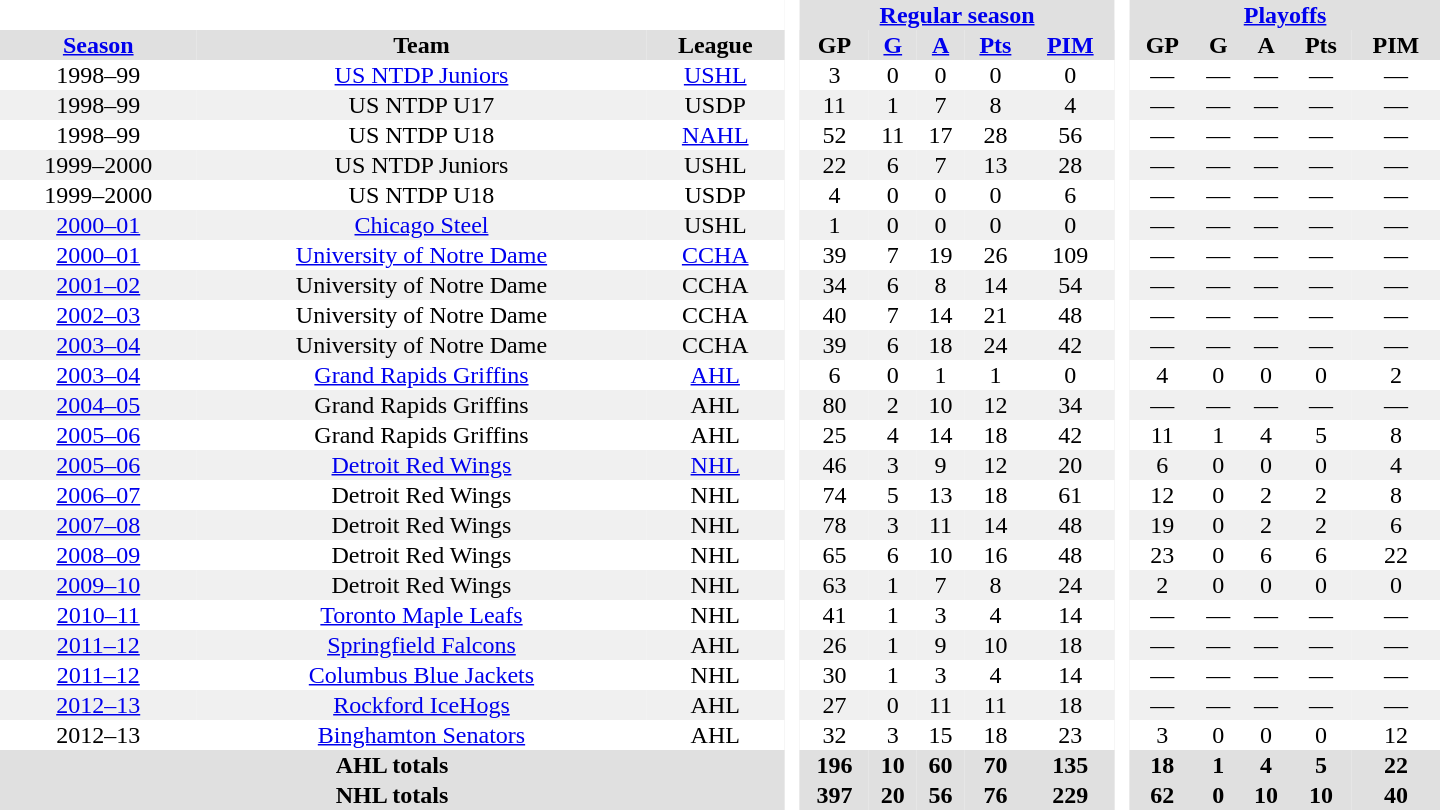<table border="0" cellpadding="1" cellspacing="0" style="text-align:center; width:60em">
<tr bgcolor="#e0e0e0">
<th colspan="3" bgcolor="#ffffff"> </th>
<th rowspan="99" bgcolor="#ffffff"> </th>
<th colspan="5"><a href='#'>Regular season</a></th>
<th rowspan="99" bgcolor="#ffffff"> </th>
<th colspan="5"><a href='#'>Playoffs</a></th>
</tr>
<tr bgcolor="#e0e0e0">
<th><a href='#'>Season</a></th>
<th>Team</th>
<th>League</th>
<th>GP</th>
<th><a href='#'>G</a></th>
<th><a href='#'>A</a></th>
<th><a href='#'>Pts</a></th>
<th><a href='#'>PIM</a></th>
<th>GP</th>
<th>G</th>
<th>A</th>
<th>Pts</th>
<th>PIM</th>
</tr>
<tr>
<td>1998–99</td>
<td><a href='#'>US NTDP Juniors</a></td>
<td><a href='#'>USHL</a></td>
<td>3</td>
<td>0</td>
<td>0</td>
<td>0</td>
<td>0</td>
<td>—</td>
<td>—</td>
<td>—</td>
<td>—</td>
<td>—</td>
</tr>
<tr bgcolor="#f0f0f0">
<td>1998–99</td>
<td>US NTDP U17</td>
<td>USDP</td>
<td>11</td>
<td>1</td>
<td>7</td>
<td>8</td>
<td>4</td>
<td>—</td>
<td>—</td>
<td>—</td>
<td>—</td>
<td>—</td>
</tr>
<tr>
<td>1998–99</td>
<td>US NTDP U18</td>
<td><a href='#'>NAHL</a></td>
<td>52</td>
<td>11</td>
<td>17</td>
<td>28</td>
<td>56</td>
<td>—</td>
<td>—</td>
<td>—</td>
<td>—</td>
<td>—</td>
</tr>
<tr bgcolor="#f0f0f0">
<td>1999–2000</td>
<td>US NTDP Juniors</td>
<td>USHL</td>
<td>22</td>
<td>6</td>
<td>7</td>
<td>13</td>
<td>28</td>
<td>—</td>
<td>—</td>
<td>—</td>
<td>—</td>
<td>—</td>
</tr>
<tr>
<td>1999–2000</td>
<td>US NTDP U18</td>
<td>USDP</td>
<td>4</td>
<td>0</td>
<td>0</td>
<td>0</td>
<td>6</td>
<td>—</td>
<td>—</td>
<td>—</td>
<td>—</td>
<td>—</td>
</tr>
<tr bgcolor="#f0f0f0">
<td><a href='#'>2000–01</a></td>
<td><a href='#'>Chicago Steel</a></td>
<td>USHL</td>
<td>1</td>
<td>0</td>
<td>0</td>
<td>0</td>
<td>0</td>
<td>—</td>
<td>—</td>
<td>—</td>
<td>—</td>
<td>—</td>
</tr>
<tr>
<td><a href='#'>2000–01</a></td>
<td><a href='#'>University of Notre Dame</a></td>
<td><a href='#'>CCHA</a></td>
<td>39</td>
<td>7</td>
<td>19</td>
<td>26</td>
<td>109</td>
<td>—</td>
<td>—</td>
<td>—</td>
<td>—</td>
<td>—</td>
</tr>
<tr bgcolor="#f0f0f0">
<td><a href='#'>2001–02</a></td>
<td>University of Notre Dame</td>
<td>CCHA</td>
<td>34</td>
<td>6</td>
<td>8</td>
<td>14</td>
<td>54</td>
<td>—</td>
<td>—</td>
<td>—</td>
<td>—</td>
<td>—</td>
</tr>
<tr>
<td><a href='#'>2002–03</a></td>
<td>University of Notre Dame</td>
<td>CCHA</td>
<td>40</td>
<td>7</td>
<td>14</td>
<td>21</td>
<td>48</td>
<td>—</td>
<td>—</td>
<td>—</td>
<td>—</td>
<td>—</td>
</tr>
<tr bgcolor="#f0f0f0">
<td><a href='#'>2003–04</a></td>
<td>University of Notre Dame</td>
<td>CCHA</td>
<td>39</td>
<td>6</td>
<td>18</td>
<td>24</td>
<td>42</td>
<td>—</td>
<td>—</td>
<td>—</td>
<td>—</td>
<td>—</td>
</tr>
<tr>
<td><a href='#'>2003–04</a></td>
<td><a href='#'>Grand Rapids Griffins</a></td>
<td><a href='#'>AHL</a></td>
<td>6</td>
<td>0</td>
<td>1</td>
<td>1</td>
<td>0</td>
<td>4</td>
<td>0</td>
<td>0</td>
<td>0</td>
<td>2</td>
</tr>
<tr bgcolor="#f0f0f0">
<td><a href='#'>2004–05</a></td>
<td>Grand Rapids Griffins</td>
<td>AHL</td>
<td>80</td>
<td>2</td>
<td>10</td>
<td>12</td>
<td>34</td>
<td>—</td>
<td>—</td>
<td>—</td>
<td>—</td>
<td>—</td>
</tr>
<tr>
<td><a href='#'>2005–06</a></td>
<td>Grand Rapids Griffins</td>
<td>AHL</td>
<td>25</td>
<td>4</td>
<td>14</td>
<td>18</td>
<td>42</td>
<td>11</td>
<td>1</td>
<td>4</td>
<td>5</td>
<td>8</td>
</tr>
<tr bgcolor="#f0f0f0">
<td><a href='#'>2005–06</a></td>
<td><a href='#'>Detroit Red Wings</a></td>
<td><a href='#'>NHL</a></td>
<td>46</td>
<td>3</td>
<td>9</td>
<td>12</td>
<td>20</td>
<td>6</td>
<td>0</td>
<td>0</td>
<td>0</td>
<td>4</td>
</tr>
<tr>
<td><a href='#'>2006–07</a></td>
<td>Detroit Red Wings</td>
<td>NHL</td>
<td>74</td>
<td>5</td>
<td>13</td>
<td>18</td>
<td>61</td>
<td>12</td>
<td>0</td>
<td>2</td>
<td>2</td>
<td>8</td>
</tr>
<tr bgcolor="#f0f0f0">
<td><a href='#'>2007–08</a></td>
<td>Detroit Red Wings</td>
<td>NHL</td>
<td>78</td>
<td>3</td>
<td>11</td>
<td>14</td>
<td>48</td>
<td>19</td>
<td>0</td>
<td>2</td>
<td>2</td>
<td>6</td>
</tr>
<tr>
<td><a href='#'>2008–09</a></td>
<td>Detroit Red Wings</td>
<td>NHL</td>
<td>65</td>
<td>6</td>
<td>10</td>
<td>16</td>
<td>48</td>
<td>23</td>
<td>0</td>
<td>6</td>
<td>6</td>
<td>22</td>
</tr>
<tr bgcolor="#f0f0f0">
<td><a href='#'>2009–10</a></td>
<td>Detroit Red Wings</td>
<td>NHL</td>
<td>63</td>
<td>1</td>
<td>7</td>
<td>8</td>
<td>24</td>
<td>2</td>
<td>0</td>
<td>0</td>
<td>0</td>
<td>0</td>
</tr>
<tr>
<td><a href='#'>2010–11</a></td>
<td><a href='#'>Toronto Maple Leafs</a></td>
<td>NHL</td>
<td>41</td>
<td>1</td>
<td>3</td>
<td>4</td>
<td>14</td>
<td>—</td>
<td>—</td>
<td>—</td>
<td>—</td>
<td>—</td>
</tr>
<tr bgcolor="#f0f0f0">
<td><a href='#'>2011–12</a></td>
<td><a href='#'>Springfield Falcons</a></td>
<td>AHL</td>
<td>26</td>
<td>1</td>
<td>9</td>
<td>10</td>
<td>18</td>
<td>—</td>
<td>—</td>
<td>—</td>
<td>—</td>
<td>—</td>
</tr>
<tr>
<td><a href='#'>2011–12</a></td>
<td><a href='#'>Columbus Blue Jackets</a></td>
<td>NHL</td>
<td>30</td>
<td>1</td>
<td>3</td>
<td>4</td>
<td>14</td>
<td>—</td>
<td>—</td>
<td>—</td>
<td>—</td>
<td>—</td>
</tr>
<tr bgcolor="#f0f0f0">
<td><a href='#'>2012–13</a></td>
<td><a href='#'>Rockford IceHogs</a></td>
<td>AHL</td>
<td>27</td>
<td>0</td>
<td>11</td>
<td>11</td>
<td>18</td>
<td>—</td>
<td>—</td>
<td>—</td>
<td>—</td>
<td>—</td>
</tr>
<tr>
<td>2012–13</td>
<td><a href='#'>Binghamton Senators</a></td>
<td>AHL</td>
<td>32</td>
<td>3</td>
<td>15</td>
<td>18</td>
<td>23</td>
<td>3</td>
<td>0</td>
<td>0</td>
<td>0</td>
<td>12</td>
</tr>
<tr bgcolor="#e0e0e0">
<th colspan="3">AHL totals</th>
<th>196</th>
<th>10</th>
<th>60</th>
<th>70</th>
<th>135</th>
<th>18</th>
<th>1</th>
<th>4</th>
<th>5</th>
<th>22</th>
</tr>
<tr bgcolor="#e0e0e0">
<th colspan="3">NHL totals</th>
<th>397</th>
<th>20</th>
<th>56</th>
<th>76</th>
<th>229</th>
<th>62</th>
<th>0</th>
<th>10</th>
<th>10</th>
<th>40</th>
</tr>
</table>
